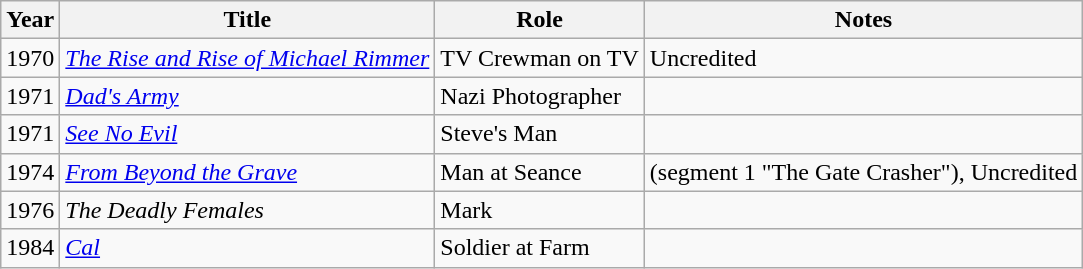<table class="wikitable">
<tr>
<th>Year</th>
<th>Title</th>
<th>Role</th>
<th>Notes</th>
</tr>
<tr>
<td>1970</td>
<td><em><a href='#'>The Rise and Rise of Michael Rimmer</a></em></td>
<td>TV Crewman on TV</td>
<td>Uncredited</td>
</tr>
<tr>
<td>1971</td>
<td><em><a href='#'>Dad's Army</a></em></td>
<td>Nazi Photographer</td>
<td></td>
</tr>
<tr>
<td>1971</td>
<td><em><a href='#'>See No Evil</a></em></td>
<td>Steve's Man</td>
<td></td>
</tr>
<tr>
<td>1974</td>
<td><em><a href='#'>From Beyond the Grave</a></em></td>
<td>Man at Seance</td>
<td>(segment 1 "The Gate Crasher"), Uncredited</td>
</tr>
<tr>
<td>1976</td>
<td><em>The Deadly Females</em></td>
<td>Mark</td>
<td></td>
</tr>
<tr>
<td>1984</td>
<td><em><a href='#'>Cal</a></em></td>
<td>Soldier at Farm</td>
<td></td>
</tr>
</table>
